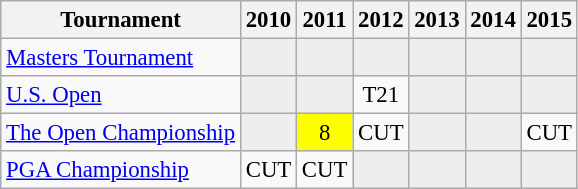<table class="wikitable" style="font-size:95%;text-align:center;">
<tr>
<th>Tournament</th>
<th>2010</th>
<th>2011</th>
<th>2012</th>
<th>2013</th>
<th>2014</th>
<th>2015</th>
</tr>
<tr>
<td align=left><a href='#'>Masters Tournament</a></td>
<td style="background:#eeeeee;"></td>
<td style="background:#eeeeee;"></td>
<td style="background:#eeeeee;"></td>
<td style="background:#eeeeee;"></td>
<td style="background:#eeeeee;"></td>
<td style="background:#eeeeee;"></td>
</tr>
<tr>
<td align=left><a href='#'>U.S. Open</a></td>
<td style="background:#eeeeee;"></td>
<td style="background:#eeeeee;"></td>
<td>T21</td>
<td style="background:#eeeeee;"></td>
<td style="background:#eeeeee;"></td>
<td style="background:#eeeeee;"></td>
</tr>
<tr>
<td align=left><a href='#'>The Open Championship</a></td>
<td style="background:#eeeeee;"></td>
<td style="background:yellow;">8</td>
<td>CUT</td>
<td style="background:#eeeeee;"></td>
<td style="background:#eeeeee;"></td>
<td>CUT</td>
</tr>
<tr>
<td align=left><a href='#'>PGA Championship</a></td>
<td>CUT</td>
<td>CUT</td>
<td style="background:#eeeeee;"></td>
<td style="background:#eeeeee;"></td>
<td style="background:#eeeeee;"></td>
<td style="background:#eeeeee;"></td>
</tr>
</table>
